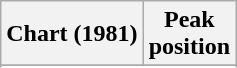<table class="wikitable sortable plainrowheaders">
<tr>
<th scope="col">Chart (1981)</th>
<th scope="col">Peak<br>position</th>
</tr>
<tr>
</tr>
<tr>
</tr>
</table>
